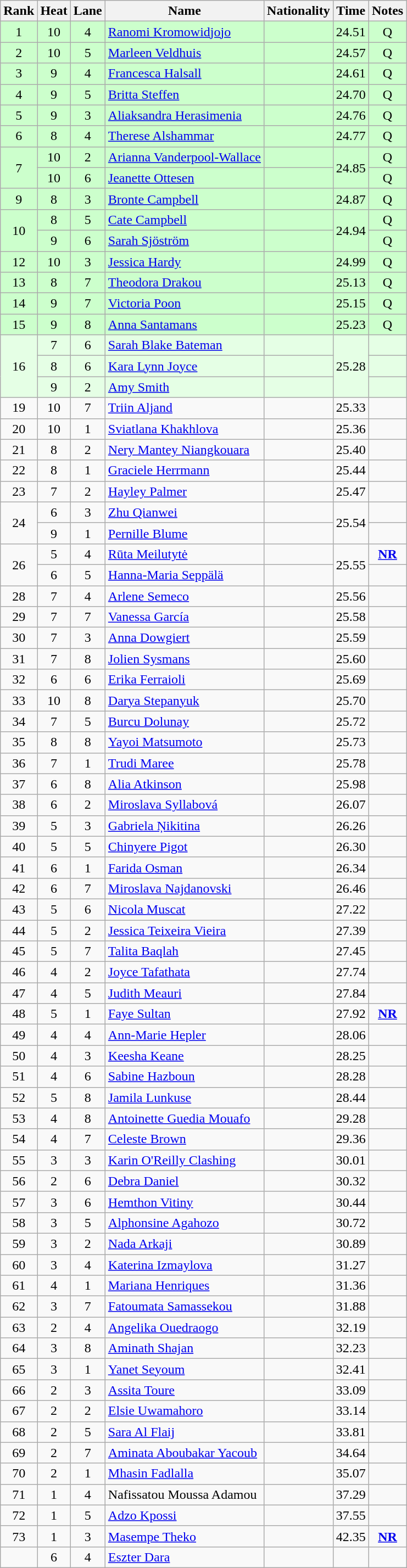<table class="wikitable sortable" style="text-align:center">
<tr>
<th>Rank</th>
<th>Heat</th>
<th>Lane</th>
<th>Name</th>
<th>Nationality</th>
<th>Time</th>
<th>Notes</th>
</tr>
<tr bgcolor=#ccffcc>
<td>1</td>
<td>10</td>
<td>4</td>
<td align=left><a href='#'>Ranomi Kromowidjojo</a></td>
<td align=left></td>
<td>24.51</td>
<td>Q</td>
</tr>
<tr bgcolor=#ccffcc>
<td>2</td>
<td>10</td>
<td>5</td>
<td align=left><a href='#'>Marleen Veldhuis</a></td>
<td align=left></td>
<td>24.57</td>
<td>Q</td>
</tr>
<tr bgcolor=#ccffcc>
<td>3</td>
<td>9</td>
<td>4</td>
<td align=left><a href='#'>Francesca Halsall</a></td>
<td align=left></td>
<td>24.61</td>
<td>Q</td>
</tr>
<tr bgcolor=#ccffcc>
<td>4</td>
<td>9</td>
<td>5</td>
<td align=left><a href='#'>Britta Steffen</a></td>
<td align=left></td>
<td>24.70</td>
<td>Q</td>
</tr>
<tr bgcolor=#ccffcc>
<td>5</td>
<td>9</td>
<td>3</td>
<td align=left><a href='#'>Aliaksandra Herasimenia</a></td>
<td align=left></td>
<td>24.76</td>
<td>Q</td>
</tr>
<tr bgcolor=#ccffcc>
<td>6</td>
<td>8</td>
<td>4</td>
<td align=left><a href='#'>Therese Alshammar</a></td>
<td align=left></td>
<td>24.77</td>
<td>Q</td>
</tr>
<tr bgcolor=#ccffcc>
<td rowspan=2>7</td>
<td>10</td>
<td>2</td>
<td align=left><a href='#'>Arianna Vanderpool-Wallace</a></td>
<td align=left></td>
<td rowspan=2>24.85</td>
<td>Q</td>
</tr>
<tr bgcolor=#ccffcc>
<td>10</td>
<td>6</td>
<td align=left><a href='#'>Jeanette Ottesen</a></td>
<td align=left></td>
<td>Q</td>
</tr>
<tr bgcolor=#ccffcc>
<td>9</td>
<td>8</td>
<td>3</td>
<td align=left><a href='#'>Bronte Campbell</a></td>
<td align=left></td>
<td>24.87</td>
<td>Q</td>
</tr>
<tr bgcolor=#ccffcc>
<td rowspan=2>10</td>
<td>8</td>
<td>5</td>
<td align=left><a href='#'>Cate Campbell</a></td>
<td align=left></td>
<td rowspan=2>24.94</td>
<td>Q</td>
</tr>
<tr bgcolor=#ccffcc>
<td>9</td>
<td>6</td>
<td align=left><a href='#'>Sarah Sjöström</a></td>
<td align=left></td>
<td>Q</td>
</tr>
<tr bgcolor=#ccffcc>
<td>12</td>
<td>10</td>
<td>3</td>
<td align=left><a href='#'>Jessica Hardy</a></td>
<td align=left></td>
<td>24.99</td>
<td>Q</td>
</tr>
<tr bgcolor=#ccffcc>
<td>13</td>
<td>8</td>
<td>7</td>
<td align=left><a href='#'>Theodora Drakou</a></td>
<td align=left></td>
<td>25.13</td>
<td>Q</td>
</tr>
<tr bgcolor=#ccffcc>
<td>14</td>
<td>9</td>
<td>7</td>
<td align=left><a href='#'>Victoria Poon</a></td>
<td align=left></td>
<td>25.15</td>
<td>Q</td>
</tr>
<tr bgcolor=#ccffcc>
<td>15</td>
<td>9</td>
<td>8</td>
<td align=left><a href='#'>Anna Santamans</a></td>
<td align=left></td>
<td>25.23</td>
<td>Q</td>
</tr>
<tr bgcolor=#e5ffe5>
<td rowspan=3>16</td>
<td>7</td>
<td>6</td>
<td align=left><a href='#'>Sarah Blake Bateman</a></td>
<td align=left></td>
<td rowspan=3>25.28</td>
<td></td>
</tr>
<tr bgcolor=#e5ffe5>
<td>8</td>
<td>6</td>
<td align=left><a href='#'>Kara Lynn Joyce</a></td>
<td align=left></td>
<td></td>
</tr>
<tr bgcolor=#e5ffe5>
<td>9</td>
<td>2</td>
<td align=left><a href='#'>Amy Smith</a></td>
<td align=left></td>
<td></td>
</tr>
<tr>
<td>19</td>
<td>10</td>
<td>7</td>
<td align=left><a href='#'>Triin Aljand</a></td>
<td align=left></td>
<td>25.33</td>
<td></td>
</tr>
<tr>
<td>20</td>
<td>10</td>
<td>1</td>
<td align=left><a href='#'>Sviatlana Khakhlova</a></td>
<td align=left></td>
<td>25.36</td>
<td></td>
</tr>
<tr>
<td>21</td>
<td>8</td>
<td>2</td>
<td align=left><a href='#'>Nery Mantey Niangkouara</a></td>
<td align=left></td>
<td>25.40</td>
<td></td>
</tr>
<tr>
<td>22</td>
<td>8</td>
<td>1</td>
<td align=left><a href='#'>Graciele Herrmann</a></td>
<td align=left></td>
<td>25.44</td>
<td></td>
</tr>
<tr>
<td>23</td>
<td>7</td>
<td>2</td>
<td align=left><a href='#'>Hayley Palmer</a></td>
<td align=left></td>
<td>25.47</td>
<td></td>
</tr>
<tr>
<td rowspan=2>24</td>
<td>6</td>
<td>3</td>
<td align=left><a href='#'>Zhu Qianwei</a></td>
<td align=left></td>
<td rowspan=2>25.54</td>
<td></td>
</tr>
<tr>
<td>9</td>
<td>1</td>
<td align=left><a href='#'>Pernille Blume</a></td>
<td align=left></td>
<td></td>
</tr>
<tr>
<td rowspan=2>26</td>
<td>5</td>
<td>4</td>
<td align=left><a href='#'>Rūta Meilutytė</a></td>
<td align=left></td>
<td rowspan=2>25.55</td>
<td><strong><a href='#'>NR</a></strong></td>
</tr>
<tr>
<td>6</td>
<td>5</td>
<td align=left><a href='#'>Hanna-Maria Seppälä</a></td>
<td align=left></td>
<td></td>
</tr>
<tr>
<td>28</td>
<td>7</td>
<td>4</td>
<td align=left><a href='#'>Arlene Semeco</a></td>
<td align=left></td>
<td>25.56</td>
<td></td>
</tr>
<tr>
<td>29</td>
<td>7</td>
<td>7</td>
<td align=left><a href='#'>Vanessa García</a></td>
<td align=left></td>
<td>25.58</td>
<td></td>
</tr>
<tr>
<td>30</td>
<td>7</td>
<td>3</td>
<td align=left><a href='#'>Anna Dowgiert</a></td>
<td align=left></td>
<td>25.59</td>
<td></td>
</tr>
<tr>
<td>31</td>
<td>7</td>
<td>8</td>
<td align=left><a href='#'>Jolien Sysmans</a></td>
<td align=left></td>
<td>25.60</td>
<td></td>
</tr>
<tr>
<td>32</td>
<td>6</td>
<td>6</td>
<td align=left><a href='#'>Erika Ferraioli</a></td>
<td align=left></td>
<td>25.69</td>
<td></td>
</tr>
<tr>
<td>33</td>
<td>10</td>
<td>8</td>
<td align=left><a href='#'>Darya Stepanyuk</a></td>
<td align=left></td>
<td>25.70</td>
<td></td>
</tr>
<tr>
<td>34</td>
<td>7</td>
<td>5</td>
<td align=left><a href='#'>Burcu Dolunay</a></td>
<td align=left></td>
<td>25.72</td>
<td></td>
</tr>
<tr>
<td>35</td>
<td>8</td>
<td>8</td>
<td align=left><a href='#'>Yayoi Matsumoto</a></td>
<td align=left></td>
<td>25.73</td>
<td></td>
</tr>
<tr>
<td>36</td>
<td>7</td>
<td>1</td>
<td align=left><a href='#'>Trudi Maree</a></td>
<td align=left></td>
<td>25.78</td>
<td></td>
</tr>
<tr>
<td>37</td>
<td>6</td>
<td>8</td>
<td align=left><a href='#'>Alia Atkinson</a></td>
<td align=left></td>
<td>25.98</td>
<td></td>
</tr>
<tr>
<td>38</td>
<td>6</td>
<td>2</td>
<td align=left><a href='#'>Miroslava Syllabová</a></td>
<td align=left></td>
<td>26.07</td>
<td></td>
</tr>
<tr>
<td>39</td>
<td>5</td>
<td>3</td>
<td align=left><a href='#'>Gabriela Ņikitina</a></td>
<td align=left></td>
<td>26.26</td>
<td></td>
</tr>
<tr>
<td>40</td>
<td>5</td>
<td>5</td>
<td align=left><a href='#'>Chinyere Pigot</a></td>
<td align=left></td>
<td>26.30</td>
<td></td>
</tr>
<tr>
<td>41</td>
<td>6</td>
<td>1</td>
<td align=left><a href='#'>Farida Osman</a></td>
<td align=left></td>
<td>26.34</td>
<td></td>
</tr>
<tr>
<td>42</td>
<td>6</td>
<td>7</td>
<td align=left><a href='#'>Miroslava Najdanovski</a></td>
<td align=left></td>
<td>26.46</td>
<td></td>
</tr>
<tr>
<td>43</td>
<td>5</td>
<td>6</td>
<td align=left><a href='#'>Nicola Muscat</a></td>
<td align=left></td>
<td>27.22</td>
<td></td>
</tr>
<tr>
<td>44</td>
<td>5</td>
<td>2</td>
<td align=left><a href='#'>Jessica Teixeira Vieira</a></td>
<td align=left></td>
<td>27.39</td>
<td></td>
</tr>
<tr>
<td>45</td>
<td>5</td>
<td>7</td>
<td align=left><a href='#'>Talita Baqlah</a></td>
<td align=left></td>
<td>27.45</td>
<td></td>
</tr>
<tr>
<td>46</td>
<td>4</td>
<td>2</td>
<td align=left><a href='#'>Joyce Tafathata</a></td>
<td align=left></td>
<td>27.74</td>
<td></td>
</tr>
<tr>
<td>47</td>
<td>4</td>
<td>5</td>
<td align=left><a href='#'>Judith Meauri</a></td>
<td align=left></td>
<td>27.84</td>
<td></td>
</tr>
<tr>
<td>48</td>
<td>5</td>
<td>1</td>
<td align=left><a href='#'>Faye Sultan</a></td>
<td align=left></td>
<td>27.92</td>
<td><strong><a href='#'>NR</a></strong></td>
</tr>
<tr>
<td>49</td>
<td>4</td>
<td>4</td>
<td align=left><a href='#'>Ann-Marie Hepler</a></td>
<td align=left></td>
<td>28.06</td>
<td></td>
</tr>
<tr>
<td>50</td>
<td>4</td>
<td>3</td>
<td align=left><a href='#'>Keesha Keane</a></td>
<td align=left></td>
<td>28.25</td>
<td></td>
</tr>
<tr>
<td>51</td>
<td>4</td>
<td>6</td>
<td align=left><a href='#'>Sabine Hazboun</a></td>
<td align=left></td>
<td>28.28</td>
<td></td>
</tr>
<tr>
<td>52</td>
<td>5</td>
<td>8</td>
<td align=left><a href='#'>Jamila Lunkuse</a></td>
<td align=left></td>
<td>28.44</td>
<td></td>
</tr>
<tr>
<td>53</td>
<td>4</td>
<td>8</td>
<td align=left><a href='#'>Antoinette Guedia Mouafo</a></td>
<td align=left></td>
<td>29.28</td>
<td></td>
</tr>
<tr>
<td>54</td>
<td>4</td>
<td>7</td>
<td align=left><a href='#'>Celeste Brown</a></td>
<td align=left></td>
<td>29.36</td>
<td></td>
</tr>
<tr>
<td>55</td>
<td>3</td>
<td>3</td>
<td align=left><a href='#'>Karin O'Reilly Clashing</a></td>
<td align=left></td>
<td>30.01</td>
<td></td>
</tr>
<tr>
<td>56</td>
<td>2</td>
<td>6</td>
<td align=left><a href='#'>Debra Daniel</a></td>
<td align=left></td>
<td>30.32</td>
<td></td>
</tr>
<tr>
<td>57</td>
<td>3</td>
<td>6</td>
<td align=left><a href='#'>Hemthon Vitiny</a></td>
<td align=left></td>
<td>30.44</td>
<td></td>
</tr>
<tr>
<td>58</td>
<td>3</td>
<td>5</td>
<td align=left><a href='#'>Alphonsine Agahozo</a></td>
<td align=left></td>
<td>30.72</td>
<td></td>
</tr>
<tr>
<td>59</td>
<td>3</td>
<td>2</td>
<td align=left><a href='#'>Nada Arkaji</a></td>
<td align=left></td>
<td>30.89</td>
<td></td>
</tr>
<tr>
<td>60</td>
<td>3</td>
<td>4</td>
<td align=left><a href='#'>Katerina Izmaylova</a></td>
<td align=left></td>
<td>31.27</td>
<td></td>
</tr>
<tr>
<td>61</td>
<td>4</td>
<td>1</td>
<td align=left><a href='#'>Mariana Henriques</a></td>
<td align=left></td>
<td>31.36</td>
<td></td>
</tr>
<tr>
<td>62</td>
<td>3</td>
<td>7</td>
<td align=left><a href='#'>Fatoumata Samassekou</a></td>
<td align=left></td>
<td>31.88</td>
<td></td>
</tr>
<tr>
<td>63</td>
<td>2</td>
<td>4</td>
<td align=left><a href='#'>Angelika Ouedraogo</a></td>
<td align=left></td>
<td>32.19</td>
<td></td>
</tr>
<tr>
<td>64</td>
<td>3</td>
<td>8</td>
<td align=left><a href='#'>Aminath Shajan</a></td>
<td align=left></td>
<td>32.23</td>
<td></td>
</tr>
<tr>
<td>65</td>
<td>3</td>
<td>1</td>
<td align=left><a href='#'>Yanet Seyoum</a></td>
<td align=left></td>
<td>32.41</td>
<td></td>
</tr>
<tr>
<td>66</td>
<td>2</td>
<td>3</td>
<td align=left><a href='#'>Assita Toure</a></td>
<td align=left></td>
<td>33.09</td>
<td></td>
</tr>
<tr>
<td>67</td>
<td>2</td>
<td>2</td>
<td align=left><a href='#'>Elsie Uwamahoro</a></td>
<td align=left></td>
<td>33.14</td>
<td></td>
</tr>
<tr>
<td>68</td>
<td>2</td>
<td>5</td>
<td align=left><a href='#'>Sara Al Flaij</a></td>
<td align=left></td>
<td>33.81</td>
<td></td>
</tr>
<tr>
<td>69</td>
<td>2</td>
<td>7</td>
<td align=left><a href='#'>Aminata Aboubakar Yacoub</a></td>
<td align=left></td>
<td>34.64</td>
<td></td>
</tr>
<tr>
<td>70</td>
<td>2</td>
<td>1</td>
<td align=left><a href='#'>Mhasin Fadlalla</a></td>
<td align=left></td>
<td>35.07</td>
<td></td>
</tr>
<tr>
<td>71</td>
<td>1</td>
<td>4</td>
<td align=left>Nafissatou Moussa Adamou</td>
<td align=left></td>
<td>37.29</td>
<td></td>
</tr>
<tr>
<td>72</td>
<td>1</td>
<td>5</td>
<td align=left><a href='#'>Adzo Kpossi</a></td>
<td align=left></td>
<td>37.55</td>
<td></td>
</tr>
<tr>
<td>73</td>
<td>1</td>
<td>3</td>
<td align=left><a href='#'>Masempe Theko</a></td>
<td align=left></td>
<td>42.35</td>
<td><strong><a href='#'>NR</a></strong></td>
</tr>
<tr>
<td></td>
<td>6</td>
<td>4</td>
<td align=left><a href='#'>Eszter Dara</a></td>
<td align=left></td>
<td></td>
<td></td>
</tr>
</table>
